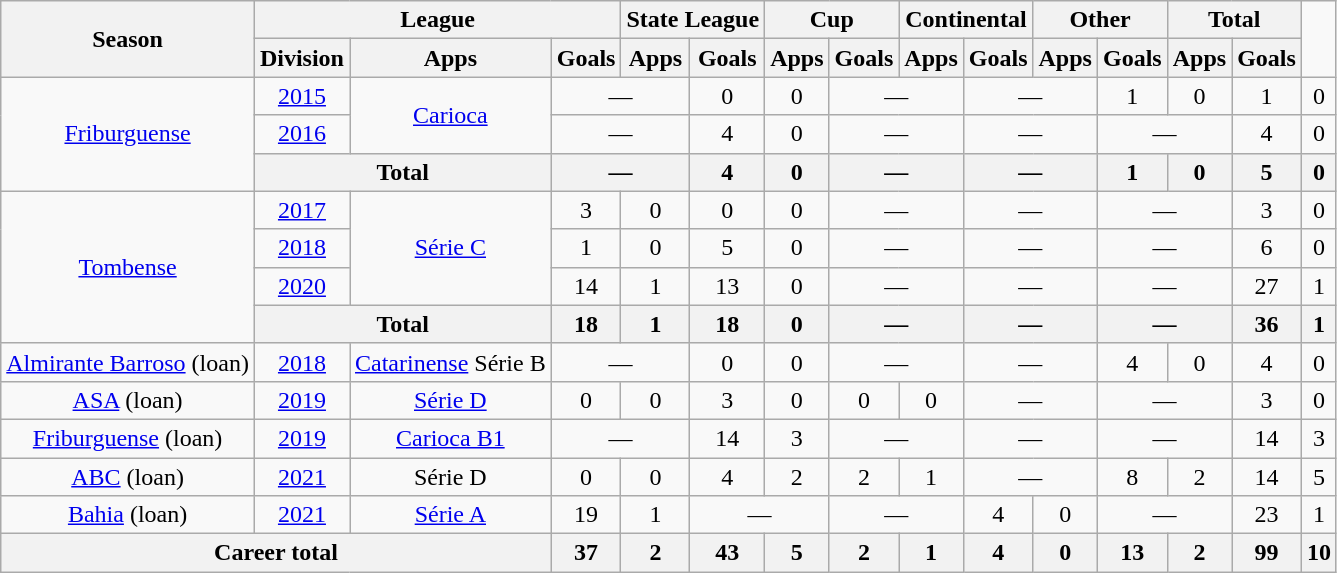<table class="wikitable" style="text-align: center;">
<tr>
<th rowspan="2">Season</th>
<th colspan="3">League</th>
<th colspan="2">State League</th>
<th colspan="2">Cup</th>
<th colspan="2">Continental</th>
<th colspan="2">Other</th>
<th colspan="2">Total</th>
</tr>
<tr>
<th>Division</th>
<th>Apps</th>
<th>Goals</th>
<th>Apps</th>
<th>Goals</th>
<th>Apps</th>
<th>Goals</th>
<th>Apps</th>
<th>Goals</th>
<th>Apps</th>
<th>Goals</th>
<th>Apps</th>
<th>Goals</th>
</tr>
<tr>
<td rowspan="3" valign="center"><a href='#'>Friburguense</a></td>
<td><a href='#'>2015</a></td>
<td rowspan="2"><a href='#'>Carioca</a></td>
<td colspan="2">—</td>
<td>0</td>
<td>0</td>
<td colspan="2">—</td>
<td colspan="2">—</td>
<td>1</td>
<td>0</td>
<td>1</td>
<td>0</td>
</tr>
<tr>
<td><a href='#'>2016</a></td>
<td colspan="2">—</td>
<td>4</td>
<td>0</td>
<td colspan="2">—</td>
<td colspan="2">—</td>
<td colspan="2">—</td>
<td>4</td>
<td>0</td>
</tr>
<tr>
<th colspan="2">Total</th>
<th colspan="2">—</th>
<th>4</th>
<th>0</th>
<th colspan="2">—</th>
<th colspan="2">—</th>
<th>1</th>
<th>0</th>
<th>5</th>
<th>0</th>
</tr>
<tr>
<td rowspan="4" valign="center"><a href='#'>Tombense</a></td>
<td><a href='#'>2017</a></td>
<td rowspan="3"><a href='#'>Série C</a></td>
<td>3</td>
<td>0</td>
<td>0</td>
<td>0</td>
<td colspan="2">—</td>
<td colspan="2">—</td>
<td colspan="2">—</td>
<td>3</td>
<td>0</td>
</tr>
<tr>
<td><a href='#'>2018</a></td>
<td>1</td>
<td>0</td>
<td>5</td>
<td>0</td>
<td colspan="2">—</td>
<td colspan="2">—</td>
<td colspan="2">—</td>
<td>6</td>
<td>0</td>
</tr>
<tr>
<td><a href='#'>2020</a></td>
<td>14</td>
<td>1</td>
<td>13</td>
<td>0</td>
<td colspan="2">—</td>
<td colspan="2">—</td>
<td colspan="2">—</td>
<td>27</td>
<td>1</td>
</tr>
<tr>
<th colspan="2">Total</th>
<th>18</th>
<th>1</th>
<th>18</th>
<th>0</th>
<th colspan="2">—</th>
<th colspan="2">—</th>
<th colspan="2">—</th>
<th>36</th>
<th>1</th>
</tr>
<tr>
<td valign="center"><a href='#'>Almirante Barroso</a> (loan)</td>
<td><a href='#'>2018</a></td>
<td><a href='#'>Catarinense</a> Série B</td>
<td colspan="2">—</td>
<td>0</td>
<td>0</td>
<td colspan="2">—</td>
<td colspan="2">—</td>
<td>4</td>
<td>0</td>
<td>4</td>
<td>0</td>
</tr>
<tr>
<td valign="center"><a href='#'>ASA</a> (loan)</td>
<td><a href='#'>2019</a></td>
<td><a href='#'>Série D</a></td>
<td>0</td>
<td>0</td>
<td>3</td>
<td>0</td>
<td>0</td>
<td>0</td>
<td colspan="2">—</td>
<td colspan="2">—</td>
<td>3</td>
<td>0</td>
</tr>
<tr>
<td valign="center"><a href='#'>Friburguense</a> (loan)</td>
<td><a href='#'>2019</a></td>
<td><a href='#'>Carioca B1</a></td>
<td colspan="2">—</td>
<td>14</td>
<td>3</td>
<td colspan="2">—</td>
<td colspan="2">—</td>
<td colspan="2">—</td>
<td>14</td>
<td>3</td>
</tr>
<tr>
<td valign="center"><a href='#'>ABC</a> (loan)</td>
<td><a href='#'>2021</a></td>
<td>Série D</td>
<td>0</td>
<td>0</td>
<td>4</td>
<td>2</td>
<td>2</td>
<td>1</td>
<td colspan="2">—</td>
<td>8</td>
<td>2</td>
<td>14</td>
<td>5</td>
</tr>
<tr>
<td valign="center"><a href='#'>Bahia</a> (loan)</td>
<td><a href='#'>2021</a></td>
<td><a href='#'>Série A</a></td>
<td>19</td>
<td>1</td>
<td colspan="2">—</td>
<td colspan="2">—</td>
<td>4</td>
<td>0</td>
<td colspan="2">—</td>
<td>23</td>
<td>1</td>
</tr>
<tr>
<th colspan="3"><strong>Career total</strong></th>
<th>37</th>
<th>2</th>
<th>43</th>
<th>5</th>
<th>2</th>
<th>1</th>
<th>4</th>
<th>0</th>
<th>13</th>
<th>2</th>
<th>99</th>
<th>10</th>
</tr>
</table>
